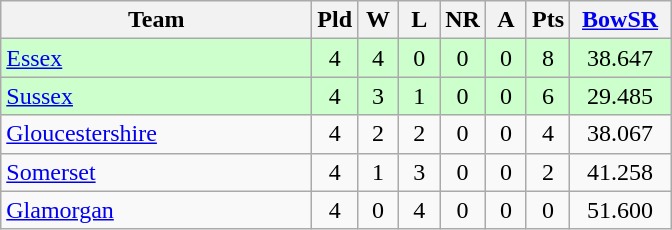<table class="wikitable" style="text-align: center;">
<tr>
<th width=200>Team</th>
<th width=20>Pld</th>
<th width=20>W</th>
<th width=20>L</th>
<th width=20>NR</th>
<th width=20>A</th>
<th width=20>Pts</th>
<th width=60><a href='#'>BowSR</a></th>
</tr>
<tr bgcolor="#ccffcc">
<td align=left><a href='#'>Essex</a></td>
<td>4</td>
<td>4</td>
<td>0</td>
<td>0</td>
<td>0</td>
<td>8</td>
<td>38.647</td>
</tr>
<tr bgcolor="#ccffcc">
<td align=left><a href='#'>Sussex</a></td>
<td>4</td>
<td>3</td>
<td>1</td>
<td>0</td>
<td>0</td>
<td>6</td>
<td>29.485</td>
</tr>
<tr>
<td align=left><a href='#'>Gloucestershire</a></td>
<td>4</td>
<td>2</td>
<td>2</td>
<td>0</td>
<td>0</td>
<td>4</td>
<td>38.067</td>
</tr>
<tr>
<td align=left><a href='#'>Somerset</a></td>
<td>4</td>
<td>1</td>
<td>3</td>
<td>0</td>
<td>0</td>
<td>2</td>
<td>41.258</td>
</tr>
<tr>
<td align=left><a href='#'>Glamorgan</a></td>
<td>4</td>
<td>0</td>
<td>4</td>
<td>0</td>
<td>0</td>
<td>0</td>
<td>51.600</td>
</tr>
</table>
